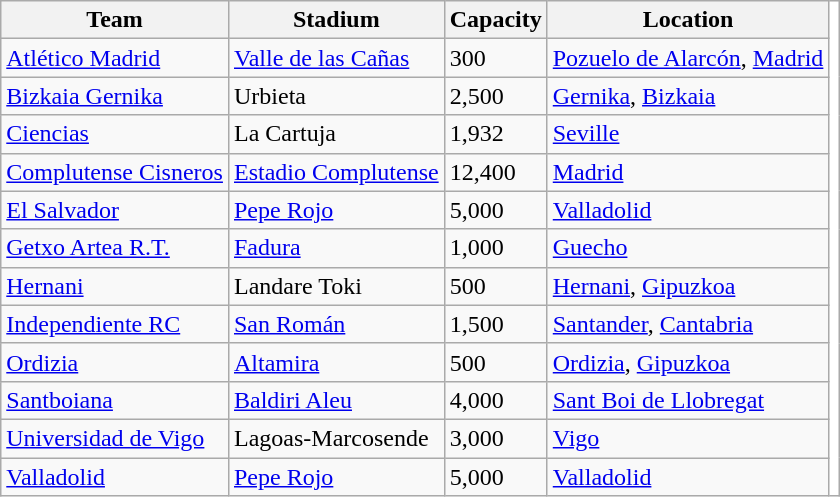<table class="wikitable sortable">
<tr>
<th>Team</th>
<th>Stadium</th>
<th>Capacity</th>
<th>Location</th>
<th style="background:white; border:none;"></th>
</tr>
<tr>
<td><a href='#'>Atlético Madrid</a></td>
<td><a href='#'>Valle de las Cañas</a></td>
<td>300</td>
<td><a href='#'>Pozuelo de Alarcón</a>, <a href='#'>Madrid</a></td>
<td rowspan="12" style="background:white; border:none;"></td>
</tr>
<tr>
<td><a href='#'>Bizkaia Gernika</a></td>
<td>Urbieta</td>
<td>2,500</td>
<td><a href='#'>Gernika</a>, <a href='#'>Bizkaia</a></td>
</tr>
<tr>
<td><a href='#'>Ciencias</a></td>
<td>La Cartuja</td>
<td>1,932</td>
<td><a href='#'>Seville</a></td>
</tr>
<tr>
<td><a href='#'>Complutense Cisneros</a></td>
<td><a href='#'>Estadio Complutense</a></td>
<td>12,400</td>
<td><a href='#'>Madrid</a></td>
</tr>
<tr>
<td><a href='#'>El Salvador</a></td>
<td><a href='#'>Pepe Rojo</a></td>
<td>5,000</td>
<td><a href='#'>Valladolid</a></td>
</tr>
<tr>
<td><a href='#'>Getxo Artea R.T.</a></td>
<td><a href='#'>Fadura</a></td>
<td>1,000</td>
<td><a href='#'>Guecho</a></td>
</tr>
<tr>
<td><a href='#'>Hernani</a></td>
<td>Landare Toki</td>
<td>500</td>
<td><a href='#'>Hernani</a>, <a href='#'>Gipuzkoa</a></td>
</tr>
<tr>
<td><a href='#'>Independiente RC</a></td>
<td><a href='#'>San Román</a></td>
<td>1,500</td>
<td><a href='#'>Santander</a>, <a href='#'>Cantabria</a></td>
</tr>
<tr>
<td><a href='#'>Ordizia</a></td>
<td><a href='#'>Altamira</a></td>
<td>500</td>
<td><a href='#'>Ordizia</a>, <a href='#'>Gipuzkoa</a></td>
</tr>
<tr>
<td><a href='#'>Santboiana</a></td>
<td><a href='#'>Baldiri Aleu</a></td>
<td>4,000</td>
<td><a href='#'>Sant Boi de Llobregat</a></td>
</tr>
<tr>
<td><a href='#'>Universidad de Vigo</a></td>
<td>Lagoas-Marcosende</td>
<td>3,000</td>
<td><a href='#'>Vigo</a></td>
</tr>
<tr>
<td><a href='#'>Valladolid</a></td>
<td><a href='#'>Pepe Rojo</a></td>
<td>5,000</td>
<td><a href='#'>Valladolid</a></td>
</tr>
</table>
